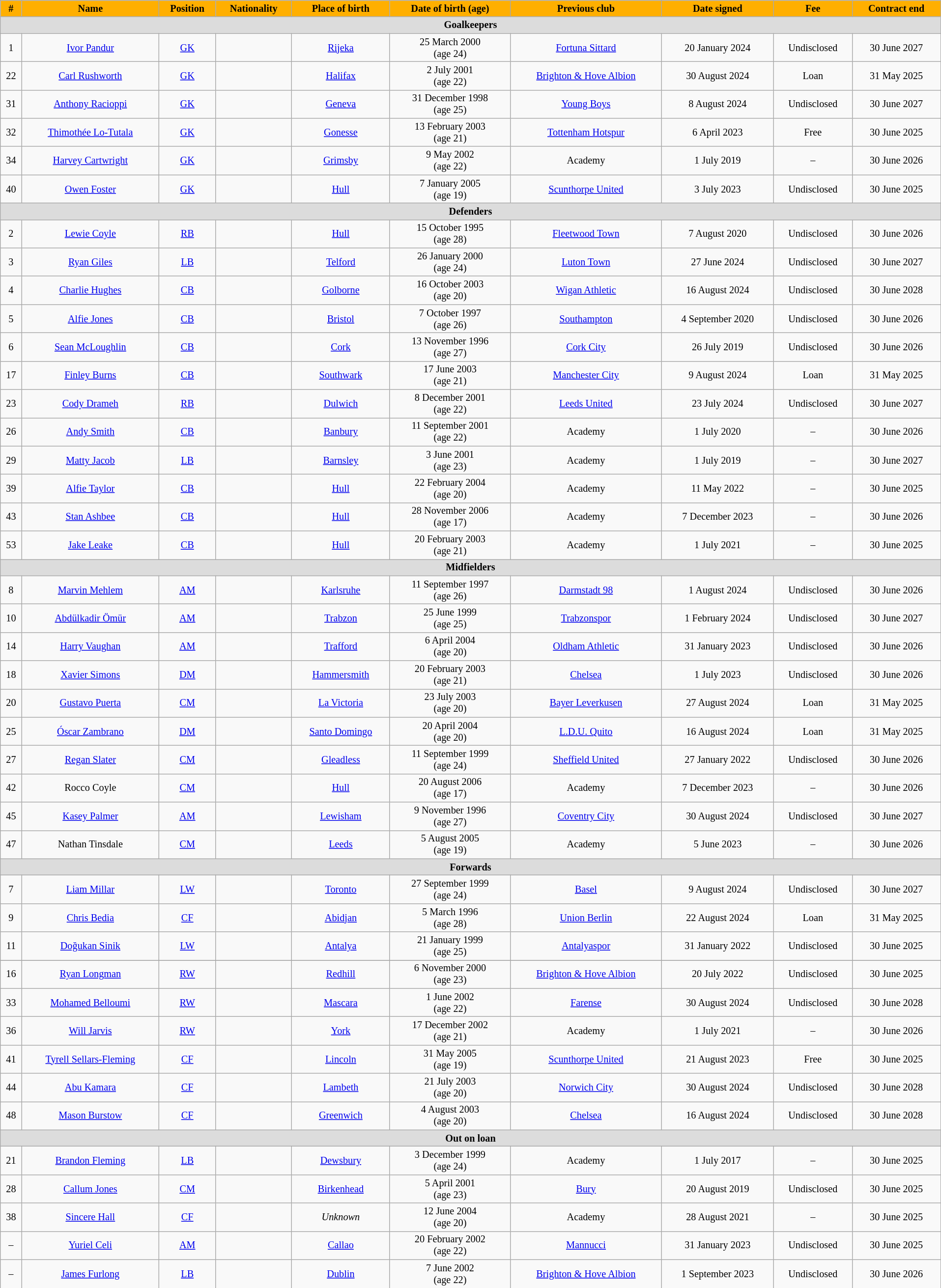<table class="wikitable" style="text-align:center; font-size:84.5%; width:101%;">
<tr>
<th style="background:#ffaf00; color:#000000; text-align:center;">#</th>
<th style="background:#ffaf00; color:#000000; text-align:center;">Name</th>
<th style="background:#ffaf00; color:#000000; text-align:center;">Position</th>
<th style="background:#ffaf00; color:#000000; text-align:center;">Nationality</th>
<th style="background:#ffaf00; color:#000000; text-align:center;">Place of birth</th>
<th style="background:#ffaf00; color:#000000; text-align:center;">Date of birth (age)</th>
<th style="background:#ffaf00; color:#000000; text-align:center;">Previous club</th>
<th style="background:#ffaf00; color:#000000; text-align:center;">Date signed</th>
<th style="background:#ffaf00; color:#000000; text-align:center;">Fee</th>
<th style="background:#ffaf00; color:#000000; text-align:center;">Contract end</th>
</tr>
<tr>
<th colspan="14" style="background:#dcdcdc; tepxt-align:center;">Goalkeepers</th>
</tr>
<tr>
<td>1</td>
<td><a href='#'>Ivor Pandur</a></td>
<td><a href='#'>GK</a></td>
<td></td>
<td><a href='#'>Rijeka</a></td>
<td>25 March 2000<br>(age 24)</td>
<td> <a href='#'>Fortuna Sittard</a></td>
<td>20 January 2024</td>
<td>Undisclosed</td>
<td>30 June 2027</td>
</tr>
<tr>
<td>22</td>
<td><a href='#'>Carl Rushworth</a></td>
<td><a href='#'>GK</a></td>
<td></td>
<td><a href='#'>Halifax</a></td>
<td>2 July 2001<br>(age 22)</td>
<td><a href='#'>Brighton & Hove Albion</a></td>
<td>30 August 2024</td>
<td>Loan</td>
<td>31 May 2025</td>
</tr>
<tr>
<td>31</td>
<td><a href='#'>Anthony Racioppi</a></td>
<td><a href='#'>GK</a></td>
<td></td>
<td><a href='#'>Geneva</a></td>
<td>31 December 1998<br>(age 25)</td>
<td> <a href='#'>Young Boys</a></td>
<td>8 August 2024</td>
<td>Undisclosed</td>
<td>30 June 2027</td>
</tr>
<tr>
<td>32</td>
<td><a href='#'>Thimothée Lo-Tutala</a></td>
<td><a href='#'>GK</a></td>
<td></td>
<td><a href='#'>Gonesse</a></td>
<td>13 February 2003<br>(age 21)</td>
<td><a href='#'>Tottenham Hotspur</a></td>
<td>6 April 2023</td>
<td>Free</td>
<td>30 June 2025</td>
</tr>
<tr>
<td>34</td>
<td><a href='#'>Harvey Cartwright</a></td>
<td><a href='#'>GK</a></td>
<td></td>
<td><a href='#'>Grimsby</a></td>
<td>9 May 2002<br>(age 22)</td>
<td>Academy</td>
<td>1 July 2019</td>
<td>–</td>
<td>30 June 2026</td>
</tr>
<tr>
<td>40</td>
<td><a href='#'>Owen Foster</a></td>
<td><a href='#'>GK</a></td>
<td></td>
<td><a href='#'>Hull</a></td>
<td>7 January 2005<br>(age 19)</td>
<td><a href='#'>Scunthorpe United</a></td>
<td>3 July 2023</td>
<td>Undisclosed</td>
<td>30 June 2025</td>
</tr>
<tr>
<th colspan="14" style="background:#dcdcdc; tepxt-align:center;">Defenders</th>
</tr>
<tr>
<td>2</td>
<td><a href='#'>Lewie Coyle</a></td>
<td><a href='#'>RB</a></td>
<td></td>
<td><a href='#'>Hull</a></td>
<td>15 October 1995<br>(age 28)</td>
<td><a href='#'>Fleetwood Town</a></td>
<td>7 August 2020</td>
<td>Undisclosed</td>
<td>30 June 2026</td>
</tr>
<tr>
<td>3</td>
<td><a href='#'>Ryan Giles</a></td>
<td><a href='#'>LB</a></td>
<td></td>
<td><a href='#'>Telford</a></td>
<td>26 January 2000<br>(age 24)</td>
<td><a href='#'>Luton Town</a></td>
<td>27 June 2024</td>
<td>Undisclosed</td>
<td>30 June 2027</td>
</tr>
<tr>
<td>4</td>
<td><a href='#'>Charlie Hughes</a></td>
<td><a href='#'>CB</a></td>
<td></td>
<td><a href='#'>Golborne</a></td>
<td>16 October 2003<br>(age 20)</td>
<td><a href='#'>Wigan Athletic</a></td>
<td>16 August 2024</td>
<td>Undisclosed</td>
<td>30 June 2028</td>
</tr>
<tr>
<td>5</td>
<td><a href='#'>Alfie Jones</a></td>
<td><a href='#'>CB</a></td>
<td></td>
<td><a href='#'>Bristol</a></td>
<td>7 October 1997<br>(age 26)</td>
<td><a href='#'>Southampton</a></td>
<td>4 September 2020</td>
<td>Undisclosed</td>
<td>30 June 2026</td>
</tr>
<tr>
<td>6</td>
<td><a href='#'>Sean McLoughlin</a></td>
<td><a href='#'>CB</a></td>
<td></td>
<td><a href='#'>Cork</a></td>
<td>13 November 1996<br>(age 27)</td>
<td> <a href='#'>Cork City</a></td>
<td>26 July 2019</td>
<td>Undisclosed</td>
<td>30 June 2026</td>
</tr>
<tr>
<td>17</td>
<td><a href='#'>Finley Burns</a></td>
<td><a href='#'>CB</a></td>
<td></td>
<td><a href='#'>Southwark</a></td>
<td>17 June 2003<br>(age 21)</td>
<td><a href='#'>Manchester City</a></td>
<td>9 August 2024</td>
<td>Loan</td>
<td>31 May 2025</td>
</tr>
<tr>
<td>23</td>
<td><a href='#'>Cody Drameh</a></td>
<td><a href='#'>RB</a></td>
<td></td>
<td><a href='#'>Dulwich</a></td>
<td>8 December 2001<br>(age 22)</td>
<td><a href='#'>Leeds United</a></td>
<td>23 July 2024</td>
<td>Undisclosed</td>
<td>30 June 2027</td>
</tr>
<tr>
<td>26</td>
<td><a href='#'>Andy Smith</a></td>
<td><a href='#'>CB</a></td>
<td></td>
<td><a href='#'>Banbury</a></td>
<td>11 September 2001<br>(age 22)</td>
<td>Academy</td>
<td>1 July 2020</td>
<td>–</td>
<td>30 June 2026</td>
</tr>
<tr>
<td>29</td>
<td><a href='#'>Matty Jacob</a></td>
<td><a href='#'>LB</a></td>
<td></td>
<td><a href='#'>Barnsley</a></td>
<td>3 June 2001<br>(age 23)</td>
<td>Academy</td>
<td>1 July 2019</td>
<td>–</td>
<td>30 June 2027</td>
</tr>
<tr>
<td>39</td>
<td><a href='#'>Alfie Taylor</a></td>
<td><a href='#'>CB</a></td>
<td></td>
<td><a href='#'>Hull</a></td>
<td>22 February 2004<br>(age 20)</td>
<td>Academy</td>
<td>11 May 2022</td>
<td>–</td>
<td>30 June 2025</td>
</tr>
<tr>
<td>43</td>
<td><a href='#'>Stan Ashbee</a></td>
<td><a href='#'>CB</a></td>
<td></td>
<td> <a href='#'>Hull</a></td>
<td>28 November 2006<br>(age 17)</td>
<td>Academy</td>
<td>7 December 2023</td>
<td>–</td>
<td>30 June 2026</td>
</tr>
<tr>
<td>53</td>
<td><a href='#'>Jake Leake</a></td>
<td><a href='#'>CB</a></td>
<td></td>
<td><a href='#'>Hull</a></td>
<td>20 February 2003<br>(age 21)</td>
<td>Academy</td>
<td>1 July 2021</td>
<td>–</td>
<td>30 June 2025</td>
</tr>
<tr>
<th colspan="14" style="background:#dcdcdc; tepxt-align:center;">Midfielders</th>
</tr>
<tr>
<td>8</td>
<td><a href='#'>Marvin Mehlem</a></td>
<td><a href='#'>AM</a></td>
<td></td>
<td><a href='#'>Karlsruhe</a></td>
<td>11 September 1997<br>(age 26)</td>
<td> <a href='#'>Darmstadt 98</a></td>
<td>1 August 2024</td>
<td>Undisclosed</td>
<td>30 June 2026</td>
</tr>
<tr>
<td>10</td>
<td><a href='#'>Abdülkadir Ömür</a></td>
<td><a href='#'>AM</a></td>
<td></td>
<td><a href='#'>Trabzon</a></td>
<td>25 June 1999<br>(age 25)</td>
<td> <a href='#'>Trabzonspor</a></td>
<td>1 February 2024</td>
<td>Undisclosed</td>
<td>30 June 2027</td>
</tr>
<tr>
<td>14</td>
<td><a href='#'>Harry Vaughan</a></td>
<td><a href='#'>AM</a></td>
<td></td>
<td> <a href='#'>Trafford</a></td>
<td>6 April 2004<br>(age 20)</td>
<td><a href='#'>Oldham Athletic</a></td>
<td>31 January 2023</td>
<td>Undisclosed</td>
<td>30 June 2026</td>
</tr>
<tr>
<td>18</td>
<td><a href='#'>Xavier Simons</a></td>
<td><a href='#'>DM</a></td>
<td></td>
<td><a href='#'>Hammersmith</a></td>
<td>20 February 2003<br>(age 21)</td>
<td><a href='#'>Chelsea</a></td>
<td>1 July 2023</td>
<td>Undisclosed</td>
<td>30 June 2026</td>
</tr>
<tr>
<td>20</td>
<td><a href='#'>Gustavo Puerta</a></td>
<td><a href='#'>CM</a></td>
<td></td>
<td><a href='#'>La Victoria</a></td>
<td>23 July 2003<br>(age 20)</td>
<td> <a href='#'>Bayer Leverkusen</a></td>
<td>27 August 2024</td>
<td>Loan</td>
<td>31 May 2025</td>
</tr>
<tr>
<td>25</td>
<td><a href='#'>Óscar Zambrano</a></td>
<td><a href='#'>DM</a></td>
<td></td>
<td><a href='#'>Santo Domingo</a></td>
<td>20 April 2004<br>(age 20)</td>
<td> <a href='#'>L.D.U. Quito</a></td>
<td>16 August 2024</td>
<td>Loan</td>
<td>31 May 2025</td>
</tr>
<tr>
<td>27</td>
<td><a href='#'>Regan Slater</a></td>
<td><a href='#'>CM</a></td>
<td></td>
<td><a href='#'>Gleadless</a></td>
<td>11 September 1999<br>(age 24)</td>
<td><a href='#'>Sheffield United</a></td>
<td>27 January 2022</td>
<td>Undisclosed</td>
<td>30 June 2026</td>
</tr>
<tr>
<td>42</td>
<td>Rocco Coyle</td>
<td><a href='#'>CM</a></td>
<td></td>
<td><a href='#'>Hull</a></td>
<td>20 August 2006<br>(age 17)</td>
<td>Academy</td>
<td>7 December 2023</td>
<td>–</td>
<td>30 June 2026</td>
</tr>
<tr>
<td>45</td>
<td><a href='#'>Kasey Palmer</a></td>
<td><a href='#'>AM</a></td>
<td></td>
<td> <a href='#'>Lewisham</a></td>
<td>9 November 1996<br>(age 27)</td>
<td><a href='#'>Coventry City</a></td>
<td>30 August 2024</td>
<td>Undisclosed</td>
<td>30 June 2027</td>
</tr>
<tr>
<td>47</td>
<td>Nathan Tinsdale</td>
<td><a href='#'>CM</a></td>
<td></td>
<td><a href='#'>Leeds</a></td>
<td>5 August 2005<br>(age 19)</td>
<td>Academy</td>
<td>5 June 2023</td>
<td>–</td>
<td>30 June 2026</td>
</tr>
<tr>
<th colspan="14" style="background:#dcdcdc; tepxt-align:center;">Forwards</th>
</tr>
<tr>
<td>7</td>
<td><a href='#'>Liam Millar</a></td>
<td><a href='#'>LW</a></td>
<td></td>
<td><a href='#'>Toronto</a></td>
<td>27 September 1999<br>(age 24)</td>
<td> <a href='#'>Basel</a></td>
<td>9 August 2024</td>
<td>Undisclosed</td>
<td>30 June 2027</td>
</tr>
<tr>
<td>9</td>
<td><a href='#'>Chris Bedia</a></td>
<td><a href='#'>CF</a></td>
<td></td>
<td><a href='#'>Abidjan</a></td>
<td>5 March 1996<br>(age 28)</td>
<td> <a href='#'>Union Berlin</a></td>
<td>22 August 2024</td>
<td>Loan</td>
<td>31 May 2025</td>
</tr>
<tr>
<td>11</td>
<td><a href='#'>Doğukan Sinik</a></td>
<td><a href='#'>LW</a></td>
<td></td>
<td><a href='#'>Antalya</a></td>
<td>21 January 1999<br>(age 25)</td>
<td> <a href='#'>Antalyaspor</a></td>
<td>31 January 2022</td>
<td>Undisclosed</td>
<td>30 June 2025</td>
</tr>
<tr>
</tr>
<tr>
<td>16</td>
<td><a href='#'>Ryan Longman</a></td>
<td><a href='#'>RW</a></td>
<td></td>
<td><a href='#'>Redhill</a></td>
<td>6 November 2000<br>(age 23)</td>
<td><a href='#'>Brighton & Hove Albion</a></td>
<td>20 July 2022</td>
<td>Undisclosed</td>
<td>30 June 2025</td>
</tr>
<tr>
<td>33</td>
<td><a href='#'>Mohamed Belloumi</a></td>
<td><a href='#'>RW</a></td>
<td></td>
<td><a href='#'>Mascara</a></td>
<td>1 June 2002<br>(age 22)</td>
<td> <a href='#'>Farense</a></td>
<td>30 August 2024</td>
<td>Undisclosed</td>
<td>30 June 2028</td>
</tr>
<tr>
<td>36</td>
<td><a href='#'>Will Jarvis</a></td>
<td><a href='#'>RW</a></td>
<td></td>
<td><a href='#'>York</a></td>
<td>17 December 2002<br>(age 21)</td>
<td>Academy</td>
<td>1 July 2021</td>
<td>–</td>
<td>30 June 2026</td>
</tr>
<tr>
<td>41</td>
<td><a href='#'>Tyrell Sellars-Fleming</a></td>
<td><a href='#'>CF</a></td>
<td></td>
<td><a href='#'>Lincoln</a></td>
<td>31 May 2005<br>(age 19)</td>
<td><a href='#'>Scunthorpe United</a></td>
<td>21 August 2023</td>
<td>Free</td>
<td>30 June 2025</td>
</tr>
<tr>
<td>44</td>
<td><a href='#'>Abu Kamara</a></td>
<td><a href='#'>CF</a></td>
<td></td>
<td><a href='#'>Lambeth</a></td>
<td>21 July 2003<br>(age 20)</td>
<td><a href='#'>Norwich City</a></td>
<td>30 August 2024</td>
<td>Undisclosed</td>
<td>30 June 2028</td>
</tr>
<tr>
<td>48</td>
<td><a href='#'>Mason Burstow</a></td>
<td><a href='#'>CF</a></td>
<td></td>
<td><a href='#'>Greenwich</a></td>
<td>4 August 2003<br>(age 20)</td>
<td><a href='#'>Chelsea</a></td>
<td>16 August 2024</td>
<td>Undisclosed</td>
<td>30 June 2028</td>
</tr>
<tr>
<th colspan="14" style="background:#dcdcdc; tepxt-align:center;">Out on loan</th>
</tr>
<tr>
<td>21</td>
<td><a href='#'>Brandon Fleming</a></td>
<td><a href='#'>LB</a></td>
<td></td>
<td><a href='#'>Dewsbury</a></td>
<td>3 December 1999<br>(age 24)</td>
<td>Academy</td>
<td>1 July 2017</td>
<td>–</td>
<td>30 June 2025</td>
</tr>
<tr>
<td>28</td>
<td><a href='#'>Callum Jones</a></td>
<td><a href='#'>CM</a></td>
<td></td>
<td><a href='#'>Birkenhead</a></td>
<td>5 April 2001<br>(age 23)</td>
<td><a href='#'>Bury</a></td>
<td>20 August 2019</td>
<td>Undisclosed</td>
<td>30 June 2025</td>
</tr>
<tr>
<td>38</td>
<td><a href='#'>Sincere Hall</a></td>
<td><a href='#'>CF</a></td>
<td></td>
<td><em>Unknown</em></td>
<td>12 June 2004<br>(age 20)</td>
<td>Academy</td>
<td>28 August 2021</td>
<td>–</td>
<td>30 June 2025</td>
</tr>
<tr>
<td>–</td>
<td><a href='#'>Yuriel Celi</a></td>
<td><a href='#'>AM</a></td>
<td></td>
<td><a href='#'>Callao</a></td>
<td>20 February 2002<br>(age 22)</td>
<td> <a href='#'>Mannucci</a></td>
<td>31 January 2023</td>
<td>Undisclosed</td>
<td>30 June 2025</td>
</tr>
<tr>
<td>–</td>
<td><a href='#'>James Furlong</a></td>
<td><a href='#'>LB</a></td>
<td></td>
<td><a href='#'>Dublin</a></td>
<td>7 June 2002<br>(age 22)</td>
<td><a href='#'>Brighton & Hove Albion</a></td>
<td>1 September 2023</td>
<td>Undisclosed</td>
<td>30 June 2026</td>
</tr>
<tr>
</tr>
</table>
